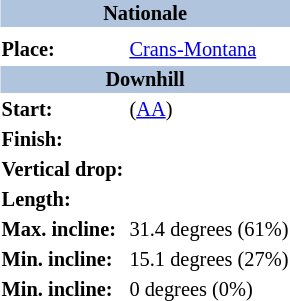<table border=0 class="toccolours float-right" align="right" style="margin:0 0 0.5em 1em; font-size: 85%">
<tr>
<th bgcolor=#b0c4de colspan=2 align="center">Nationale</th>
</tr>
<tr>
<td align="center" colspan=2></td>
</tr>
<tr>
<td><strong>Place:</strong></td>
<td> <a href='#'>Crans-Montana</a></td>
</tr>
<tr>
<th bgcolor=#b0c4de colspan=2 align="center">Downhill</th>
</tr>
<tr>
<td><strong>Start:</strong></td>
<td> (<a href='#'>AA</a>)</td>
</tr>
<tr>
<td><strong>Finish:</strong></td>
<td></td>
</tr>
<tr>
<td><strong>Vertical drop:</strong></td>
<td></td>
</tr>
<tr>
<td><strong>Length:</strong></td>
<td></td>
</tr>
<tr>
<td><strong>Max. incline:</strong></td>
<td>31.4 degrees (61%)</td>
</tr>
<tr>
<td><strong>Min. incline:</strong></td>
<td>15.1 degrees (27%)</td>
</tr>
<tr>
<td><strong>Min. incline:</strong></td>
<td>0 degrees (0%)</td>
</tr>
</table>
